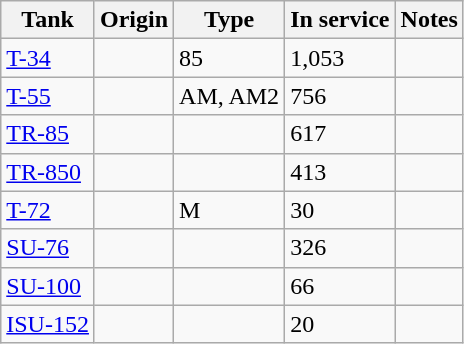<table class="wikitable">
<tr>
<th>Tank</th>
<th>Origin</th>
<th>Type</th>
<th>In service</th>
<th>Notes</th>
</tr>
<tr>
<td><a href='#'>T-34</a></td>
<td></td>
<td>85</td>
<td>1,053</td>
<td></td>
</tr>
<tr>
<td><a href='#'>T-55</a></td>
<td></td>
<td>AM, AM2</td>
<td>756</td>
<td></td>
</tr>
<tr>
<td><a href='#'>TR-85</a></td>
<td></td>
<td></td>
<td>617</td>
<td></td>
</tr>
<tr>
<td><a href='#'>TR-850</a></td>
<td></td>
<td></td>
<td>413</td>
<td></td>
</tr>
<tr>
<td><a href='#'>T-72</a></td>
<td></td>
<td>M</td>
<td>30</td>
<td></td>
</tr>
<tr>
<td><a href='#'>SU-76</a></td>
<td></td>
<td></td>
<td>326</td>
<td></td>
</tr>
<tr>
<td><a href='#'>SU-100</a></td>
<td></td>
<td></td>
<td>66</td>
<td></td>
</tr>
<tr>
<td><a href='#'>ISU-152</a></td>
<td></td>
<td></td>
<td>20</td>
<td></td>
</tr>
</table>
